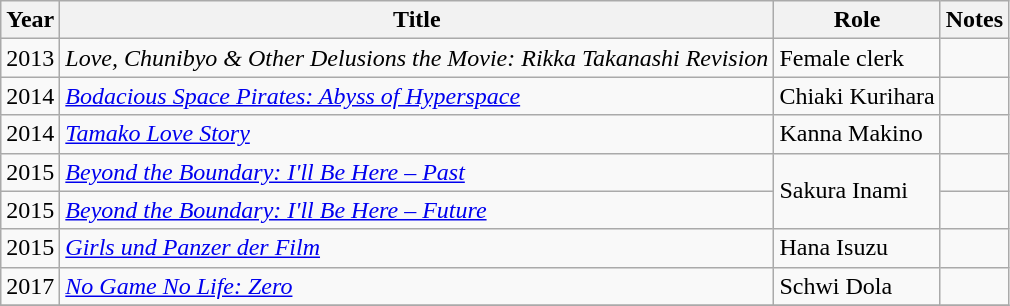<table class="wikitable sortable">
<tr>
<th>Year</th>
<th>Title</th>
<th>Role</th>
<th>Notes</th>
</tr>
<tr>
<td>2013</td>
<td><em>Love, Chunibyo & Other Delusions the Movie: Rikka Takanashi Revision</em></td>
<td>Female clerk</td>
<td></td>
</tr>
<tr>
<td>2014</td>
<td><em><a href='#'>Bodacious Space Pirates: Abyss of Hyperspace</a></em></td>
<td>Chiaki Kurihara</td>
<td></td>
</tr>
<tr>
<td>2014</td>
<td><em><a href='#'>Tamako Love Story</a></em></td>
<td>Kanna Makino</td>
<td></td>
</tr>
<tr>
<td>2015</td>
<td><em><a href='#'>Beyond the Boundary: I'll Be Here – Past</a></em></td>
<td rowspan=2>Sakura Inami</td>
<td></td>
</tr>
<tr>
<td>2015</td>
<td><em><a href='#'>Beyond the Boundary: I'll Be Here – Future</a></em></td>
<td></td>
</tr>
<tr>
<td>2015</td>
<td><em><a href='#'>Girls und Panzer der Film</a></em></td>
<td>Hana Isuzu</td>
<td></td>
</tr>
<tr>
<td>2017</td>
<td><em><a href='#'>No Game No Life: Zero</a></em></td>
<td>Schwi Dola</td>
<td></td>
</tr>
<tr>
</tr>
</table>
